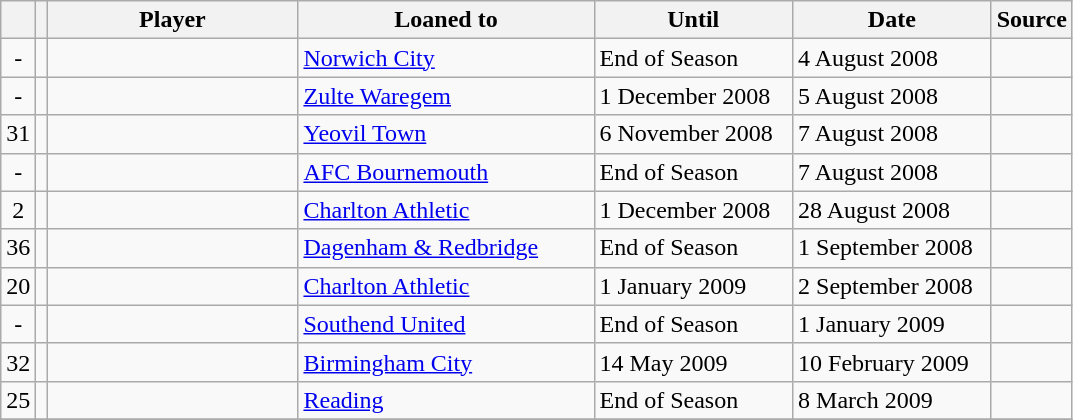<table class="wikitable plainrowheaders sortable">
<tr>
<th></th>
<th></th>
<th scope=col; style="width: 160px;">Player</th>
<th scope=col; style="width: 190px;">Loaned to</th>
<th scope=col; style="width: 125px;">Until</th>
<th scope=col; style="width: 125px;">Date</th>
<th scope=col>Source</th>
</tr>
<tr>
<td align=center>-</td>
<td align=center></td>
<td></td>
<td> <a href='#'>Norwich City</a></td>
<td>End of Season</td>
<td>4 August 2008</td>
<td></td>
</tr>
<tr>
<td align=center>-</td>
<td align=center></td>
<td></td>
<td> <a href='#'>Zulte Waregem</a></td>
<td>1 December 2008</td>
<td>5 August 2008</td>
<td></td>
</tr>
<tr>
<td align=center>31</td>
<td align=center></td>
<td></td>
<td> <a href='#'>Yeovil Town</a></td>
<td>6 November 2008</td>
<td>7 August 2008</td>
<td></td>
</tr>
<tr>
<td align=center>-</td>
<td align=center></td>
<td></td>
<td> <a href='#'>AFC Bournemouth</a></td>
<td>End of Season</td>
<td>7 August 2008</td>
<td></td>
</tr>
<tr>
<td align=center>2</td>
<td align=center></td>
<td></td>
<td> <a href='#'>Charlton Athletic</a></td>
<td>1 December 2008</td>
<td>28 August 2008</td>
<td></td>
</tr>
<tr>
<td align=center>36</td>
<td align=center></td>
<td></td>
<td> <a href='#'>Dagenham & Redbridge</a></td>
<td>End of Season</td>
<td>1 September 2008</td>
<td></td>
</tr>
<tr>
<td align=center>20</td>
<td align=center></td>
<td></td>
<td> <a href='#'>Charlton Athletic</a></td>
<td>1 January 2009</td>
<td>2 September 2008</td>
<td></td>
</tr>
<tr>
<td align=center>-</td>
<td align=center></td>
<td></td>
<td> <a href='#'>Southend United</a></td>
<td>End of Season</td>
<td>1 January 2009</td>
<td></td>
</tr>
<tr>
<td align=center>32</td>
<td align=center></td>
<td></td>
<td> <a href='#'>Birmingham City</a></td>
<td>14 May 2009</td>
<td>10 February 2009</td>
<td></td>
</tr>
<tr>
<td align=center>25</td>
<td align=center></td>
<td></td>
<td> <a href='#'>Reading</a></td>
<td>End of Season</td>
<td>8 March 2009</td>
<td></td>
</tr>
<tr>
</tr>
</table>
